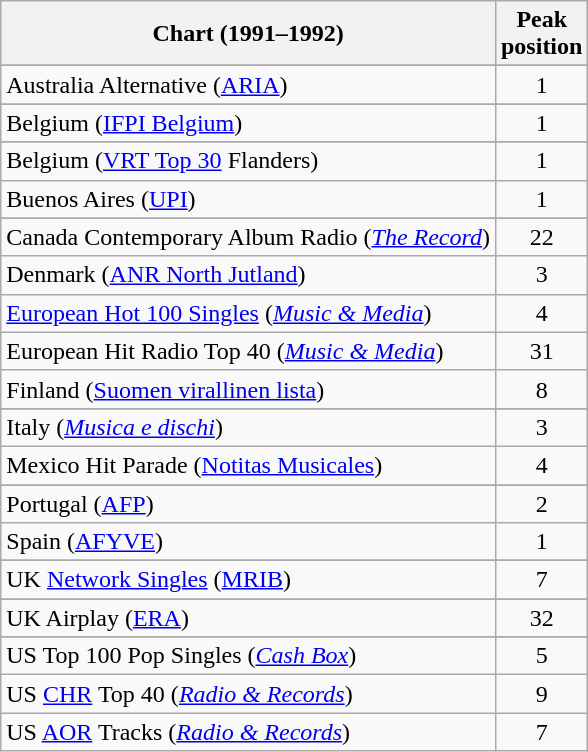<table class="wikitable sortable">
<tr>
<th>Chart (1991–1992)</th>
<th>Peak<br>position</th>
</tr>
<tr>
</tr>
<tr>
<td>Australia Alternative (<a href='#'>ARIA</a>)</td>
<td align="center">1</td>
</tr>
<tr>
</tr>
<tr>
<td>Belgium (<a href='#'>IFPI Belgium</a>)</td>
<td align="center">1</td>
</tr>
<tr>
</tr>
<tr>
<td>Belgium (<a href='#'>VRT Top 30</a> Flanders)</td>
<td align="center">1</td>
</tr>
<tr>
<td>Buenos Aires (<a href='#'>UPI</a>)</td>
<td align="center">1</td>
</tr>
<tr>
</tr>
<tr>
<td>Canada Contemporary Album Radio (<em><a href='#'>The Record</a></em>)</td>
<td align="center">22</td>
</tr>
<tr>
<td>Denmark (<a href='#'>ANR North Jutland</a>)</td>
<td align="center">3</td>
</tr>
<tr>
<td><a href='#'>European Hot 100 Singles</a> (<em><a href='#'>Music & Media</a></em>)</td>
<td align="center">4</td>
</tr>
<tr>
<td>European Hit Radio Top 40 (<em><a href='#'>Music & Media</a></em>)</td>
<td align="center">31</td>
</tr>
<tr>
<td align="left">Finland (<a href='#'>Suomen virallinen lista</a>)</td>
<td align="center">8</td>
</tr>
<tr>
</tr>
<tr>
</tr>
<tr>
</tr>
<tr>
<td>Italy (<em><a href='#'>Musica e dischi</a></em>)</td>
<td align="center">3</td>
</tr>
<tr>
<td>Mexico Hit Parade (<a href='#'>Notitas Musicales</a>)</td>
<td align="center">4</td>
</tr>
<tr>
</tr>
<tr>
</tr>
<tr>
</tr>
<tr>
</tr>
<tr>
<td>Portugal (<a href='#'>AFP</a>)</td>
<td align="center">2</td>
</tr>
<tr>
<td>Spain (<a href='#'>AFYVE</a>)</td>
<td align="center">1</td>
</tr>
<tr>
</tr>
<tr>
</tr>
<tr>
<td>UK <a href='#'>Network Singles</a> (<a href='#'>MRIB</a>)</td>
<td align="center">7</td>
</tr>
<tr>
</tr>
<tr>
<td>UK Airplay (<a href='#'>ERA</a>)</td>
<td style="text-align:center;">32</td>
</tr>
<tr>
</tr>
<tr>
</tr>
<tr>
</tr>
<tr>
</tr>
<tr>
</tr>
<tr>
<td>US Top 100 Pop Singles (<em><a href='#'>Cash Box</a></em>)</td>
<td align="center">5</td>
</tr>
<tr>
<td>US <a href='#'>CHR</a> Top 40 (<em><a href='#'>Radio & Records</a></em>)</td>
<td align="center">9</td>
</tr>
<tr>
<td>US <a href='#'>AOR</a> Tracks (<em><a href='#'>Radio & Records</a></em>)</td>
<td align="center">7</td>
</tr>
</table>
